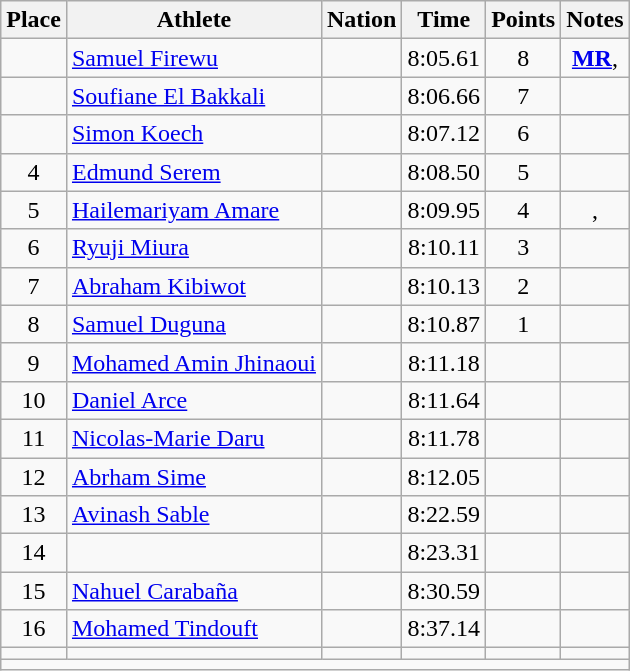<table class="wikitable mw-datatable sortable" style="text-align:center;">
<tr>
<th scope="col">Place</th>
<th scope="col">Athlete</th>
<th scope="col">Nation</th>
<th scope="col">Time</th>
<th scope="col">Points</th>
<th scope="col">Notes</th>
</tr>
<tr>
<td></td>
<td align="left"><a href='#'>Samuel Firewu</a></td>
<td align="left"></td>
<td>8:05.61</td>
<td>8</td>
<td><strong><a href='#'>MR</a></strong>, </td>
</tr>
<tr>
<td></td>
<td align="left"><a href='#'>Soufiane El Bakkali</a></td>
<td align="left"></td>
<td>8:06.66</td>
<td>7</td>
<td></td>
</tr>
<tr>
<td></td>
<td align="left"><a href='#'>Simon Koech</a></td>
<td align="left"></td>
<td>8:07.12</td>
<td>6</td>
<td></td>
</tr>
<tr>
<td>4</td>
<td align="left"><a href='#'>Edmund Serem</a></td>
<td align="left"></td>
<td>8:08.50</td>
<td>5</td>
<td></td>
</tr>
<tr>
<td>5</td>
<td align="left"><a href='#'>Hailemariyam Amare</a></td>
<td align="left"></td>
<td>8:09.95</td>
<td>4</td>
<td>, </td>
</tr>
<tr>
<td>6</td>
<td align="left"><a href='#'>Ryuji Miura</a></td>
<td align="left"></td>
<td>8:10.11</td>
<td>3</td>
<td></td>
</tr>
<tr>
<td>7</td>
<td align="left"><a href='#'>Abraham Kibiwot</a></td>
<td align="left"></td>
<td>8:10.13</td>
<td>2</td>
<td></td>
</tr>
<tr>
<td>8</td>
<td align="left"><a href='#'>Samuel Duguna</a></td>
<td align="left"></td>
<td>8:10.87</td>
<td>1</td>
<td></td>
</tr>
<tr>
<td>9</td>
<td align="left"><a href='#'>Mohamed Amin Jhinaoui</a></td>
<td align="left"></td>
<td>8:11.18</td>
<td></td>
<td></td>
</tr>
<tr>
<td>10</td>
<td align="left"><a href='#'>Daniel Arce</a></td>
<td align="left"></td>
<td>8:11.64</td>
<td></td>
<td></td>
</tr>
<tr>
<td>11</td>
<td align="left"><a href='#'>Nicolas-Marie Daru</a></td>
<td align="left"></td>
<td>8:11.78</td>
<td></td>
<td></td>
</tr>
<tr>
<td>12</td>
<td align="left"><a href='#'>Abrham Sime</a></td>
<td align="left"></td>
<td>8:12.05</td>
<td></td>
<td></td>
</tr>
<tr>
<td>13</td>
<td align="left"><a href='#'>Avinash Sable</a></td>
<td align="left"></td>
<td>8:22.59</td>
<td></td>
<td></td>
</tr>
<tr>
<td>14</td>
<td align="left"></td>
<td align="left"></td>
<td>8:23.31</td>
<td></td>
<td></td>
</tr>
<tr>
<td>15</td>
<td align="left"><a href='#'>Nahuel Carabaña</a></td>
<td align="left"></td>
<td>8:30.59</td>
<td></td>
<td></td>
</tr>
<tr>
<td>16</td>
<td align="left"><a href='#'>Mohamed Tindouft</a></td>
<td align="left"></td>
<td>8:37.14</td>
<td></td>
<td></td>
</tr>
<tr>
<td></td>
<td align="left"></td>
<td align="left"></td>
<td></td>
<td></td>
<td></td>
</tr>
<tr class="sortbottom">
<td colspan="6"></td>
</tr>
</table>
